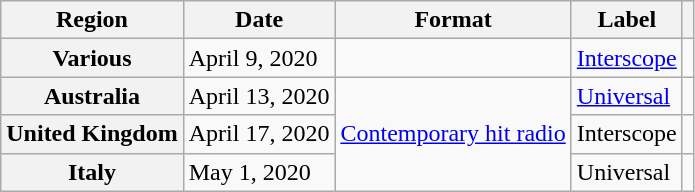<table class="wikitable plainrowheaders">
<tr>
<th scope="col">Region</th>
<th scope="col">Date</th>
<th scope="col">Format</th>
<th scope="col">Label</th>
<th scope="col"></th>
</tr>
<tr>
<th scope="row">Various</th>
<td>April 9, 2020</td>
<td></td>
<td><a href='#'>Interscope</a></td>
<td style="text-align:center;"></td>
</tr>
<tr>
<th scope="row">Australia</th>
<td>April 13, 2020</td>
<td rowspan="3"><a href='#'>Contemporary hit radio</a></td>
<td><a href='#'>Universal</a></td>
<td style="text-align:center;"></td>
</tr>
<tr>
<th scope="row">United Kingdom</th>
<td>April 17, 2020</td>
<td>Interscope</td>
<td style="text-align:center;"></td>
</tr>
<tr>
<th scope="row">Italy</th>
<td>May 1, 2020</td>
<td>Universal</td>
<td style="text-align:center;"></td>
</tr>
</table>
